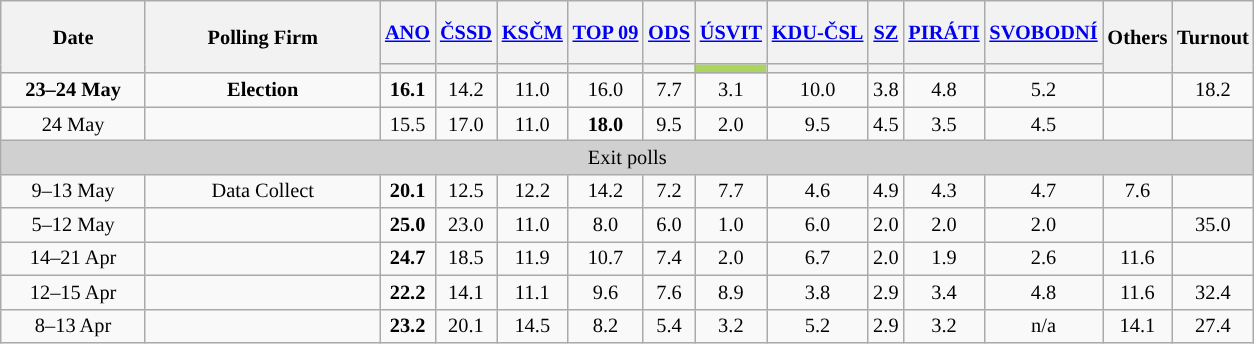<table class="wikitable" style="text-align:center; font-size:85%; line-height:16px;">
<tr style="height:42px;">
<th style="width:90px;" rowspan="2">Date</th>
<th style="width:150px;" rowspan="2">Polling Firm</th>
<th><a href='#'><span>ANO</span></a></th>
<th><a href='#'><span>ČSSD</span></a></th>
<th><a href='#'><span>KSČM</span></a></th>
<th><a href='#'><span>TOP 09</span></a></th>
<th><a href='#'><span>ODS</span></a></th>
<th><a href='#'><span>ÚSVIT</span></a></th>
<th><a href='#'><span>KDU-ČSL</span></a></th>
<th><a href='#'><span>SZ</span></a></th>
<th><a href='#'><span>PIRÁTI</span></a></th>
<th><a href='#'><span>SVOBODNÍ</span></a></th>
<th style="width:40px;" rowspan="2">Others</th>
<th style="width:20px;" rowspan="2">Turnout</th>
</tr>
<tr>
<th style="color:inherit;background:"></th>
<th style="color:inherit;background:"></th>
<th style="color:inherit;background:"></th>
<th style="color:inherit;background:"></th>
<th style="color:inherit;background:"></th>
<th style="background:#ACD55F; width:40px;"></th>
<th style="color:inherit;background:"></th>
<th style="color:inherit;background:"></th>
<th style="color:inherit;background:"></th>
<th style="color:inherit;background:"></th>
</tr>
<tr>
<td><strong>23–24 May</strong></td>
<td><strong>Election</strong></td>
<td><strong>16.1</strong></td>
<td>14.2</td>
<td>11.0</td>
<td>16.0</td>
<td>7.7</td>
<td>3.1</td>
<td>10.0</td>
<td>3.8</td>
<td>4.8</td>
<td>5.2</td>
<td></td>
<td>18.2</td>
</tr>
<tr>
<td>24 May</td>
<td></td>
<td>15.5</td>
<td>17.0</td>
<td>11.0</td>
<td><strong>18.0</strong></td>
<td>9.5</td>
<td>2.0</td>
<td>9.5</td>
<td>4.5</td>
<td>3.5</td>
<td>4.5</td>
<td></td>
<td></td>
</tr>
<tr>
<td colspan="14" style="background:#D0D0D0; color:black">Exit polls</td>
</tr>
<tr>
<td>9–13 May</td>
<td>Data Collect</td>
<td><strong>20.1</strong></td>
<td>12.5</td>
<td>12.2</td>
<td>14.2</td>
<td>7.2</td>
<td>7.7</td>
<td>4.6</td>
<td>4.9</td>
<td>4.3</td>
<td>4.7</td>
<td>7.6</td>
<td></td>
</tr>
<tr>
<td>5–12 May</td>
<td></td>
<td><strong>25.0</strong></td>
<td>23.0</td>
<td>11.0</td>
<td>8.0</td>
<td>6.0</td>
<td>1.0</td>
<td>6.0</td>
<td>2.0</td>
<td>2.0</td>
<td>2.0</td>
<td></td>
<td>35.0</td>
</tr>
<tr>
<td>14–21 Apr</td>
<td></td>
<td><strong>24.7</strong></td>
<td>18.5</td>
<td>11.9</td>
<td>10.7</td>
<td>7.4</td>
<td>2.0</td>
<td>6.7</td>
<td>2.0</td>
<td>1.9</td>
<td>2.6</td>
<td>11.6</td>
<td></td>
</tr>
<tr>
<td>12–15 Apr</td>
<td></td>
<td><strong>22.2</strong></td>
<td>14.1</td>
<td>11.1</td>
<td>9.6</td>
<td>7.6</td>
<td>8.9</td>
<td>3.8</td>
<td>2.9</td>
<td>3.4</td>
<td>4.8</td>
<td>11.6</td>
<td>32.4</td>
</tr>
<tr>
<td>8–13 Apr</td>
<td></td>
<td><strong>23.2</strong></td>
<td>20.1</td>
<td>14.5</td>
<td>8.2</td>
<td>5.4</td>
<td>3.2</td>
<td>5.2</td>
<td>2.9</td>
<td>3.2</td>
<td>n/a</td>
<td>14.1</td>
<td>27.4</td>
</tr>
</table>
